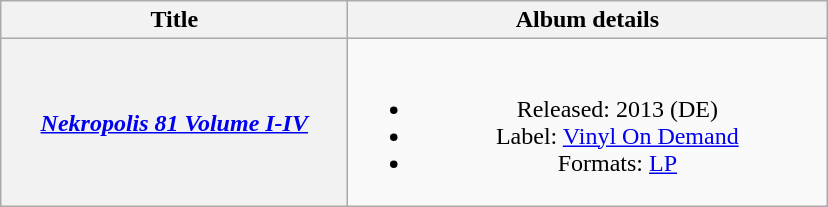<table class="wikitable plainrowheaders" style="text-align:center;">
<tr>
<th scope="col" rowspan="1" style="width:14em;">Title</th>
<th scope="col" rowspan="1" style="width:19.5em;">Album details</th>
</tr>
<tr>
<th scope="row"><em><a href='#'>Nekropolis 81 Volume I-IV</a></em></th>
<td><br><ul><li>Released: 2013 <span>(DE)</span></li><li>Label: <a href='#'>Vinyl On Demand</a></li><li>Formats: <a href='#'>LP</a></li></ul></td>
</tr>
</table>
